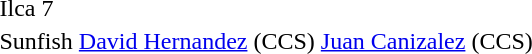<table>
<tr>
<td>Ilca 7</td>
<td></td>
<td></td>
<td></td>
</tr>
<tr>
<td>Sunfish</td>
<td><a href='#'>David Hernandez</a> (CCS)</td>
<td><a href='#'>Juan Canizalez</a> (CCS)</td>
<td></td>
</tr>
</table>
